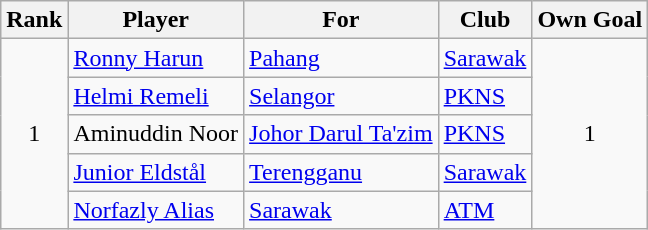<table class="wikitable" style="text-align:center">
<tr>
<th>Rank</th>
<th>Player</th>
<th>For</th>
<th>Club</th>
<th>Own Goal</th>
</tr>
<tr>
<td rowspan="5">1</td>
<td align="left"> <a href='#'>Ronny Harun</a></td>
<td align="left"><a href='#'>Pahang</a></td>
<td align="left"><a href='#'>Sarawak</a></td>
<td rowspan="5">1</td>
</tr>
<tr>
<td align="left"> <a href='#'>Helmi Remeli</a></td>
<td align="left"><a href='#'>Selangor</a></td>
<td align="left"><a href='#'>PKNS</a></td>
</tr>
<tr>
<td align="left"> Aminuddin Noor</td>
<td align="left"><a href='#'>Johor Darul Ta'zim</a></td>
<td align="left"><a href='#'>PKNS</a></td>
</tr>
<tr>
<td align="left"> <a href='#'>Junior Eldstål</a></td>
<td align="left"><a href='#'>Terengganu</a></td>
<td align="left"><a href='#'>Sarawak</a></td>
</tr>
<tr>
<td align="left"> <a href='#'>Norfazly Alias</a></td>
<td align="left"><a href='#'>Sarawak</a></td>
<td align="left"><a href='#'>ATM</a></td>
</tr>
</table>
